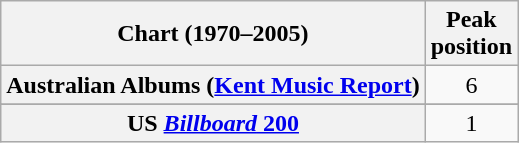<table class="wikitable sortable plainrowheaders" style="text-align:center">
<tr>
<th scope="col">Chart (1970–2005)</th>
<th scope="col">Peak<br>position</th>
</tr>
<tr>
<th scope="row">Australian Albums (<a href='#'>Kent Music Report</a>)</th>
<td>6</td>
</tr>
<tr>
</tr>
<tr>
</tr>
<tr>
</tr>
<tr>
</tr>
<tr>
</tr>
<tr>
</tr>
<tr>
</tr>
<tr>
</tr>
<tr>
<th scope="row">US <a href='#'><em>Billboard</em> 200</a></th>
<td>1</td>
</tr>
</table>
